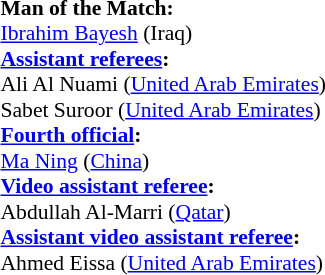<table style="width:100%; font-size:90%;">
<tr>
<td><br><strong>Man of the Match:</strong>
<br><a href='#'>Ibrahim Bayesh</a> (Iraq)<br><strong><a href='#'>Assistant referees</a>:</strong>
<br>Ali Al Nuami (<a href='#'>United Arab Emirates</a>)
<br>Sabet Suroor (<a href='#'>United Arab Emirates</a>)
<br><strong><a href='#'>Fourth official</a>:</strong>
<br><a href='#'>Ma Ning</a> (<a href='#'>China</a>)
<br><strong><a href='#'>Video assistant referee</a>:</strong>
<br>Abdullah Al-Marri (<a href='#'>Qatar</a>)
<br><strong><a href='#'>Assistant video assistant referee</a>:</strong>
<br>Ahmed Eissa (<a href='#'>United Arab Emirates</a>)</td>
</tr>
</table>
